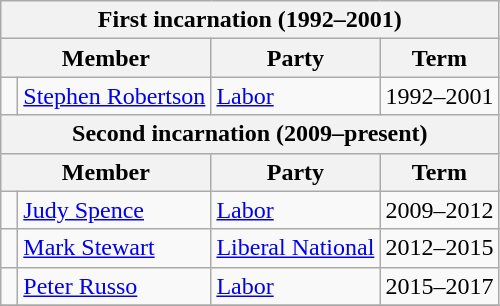<table class="wikitable">
<tr>
<th colspan="4">First incarnation (1992–2001)</th>
</tr>
<tr>
<th colspan="2">Member</th>
<th>Party</th>
<th>Term</th>
</tr>
<tr>
<td> </td>
<td><a href='#'>Stephen Robertson</a></td>
<td><a href='#'>Labor</a></td>
<td>1992–2001</td>
</tr>
<tr>
<th colspan="4">Second incarnation (2009–present)</th>
</tr>
<tr>
<th colspan="2">Member</th>
<th>Party</th>
<th>Term</th>
</tr>
<tr>
<td> </td>
<td><a href='#'>Judy Spence</a></td>
<td><a href='#'>Labor</a></td>
<td>2009–2012</td>
</tr>
<tr>
<td> </td>
<td><a href='#'>Mark Stewart</a></td>
<td><a href='#'>Liberal National</a></td>
<td>2012–2015</td>
</tr>
<tr>
<td> </td>
<td><a href='#'>Peter Russo</a></td>
<td><a href='#'>Labor</a></td>
<td>2015–2017</td>
</tr>
<tr>
</tr>
</table>
